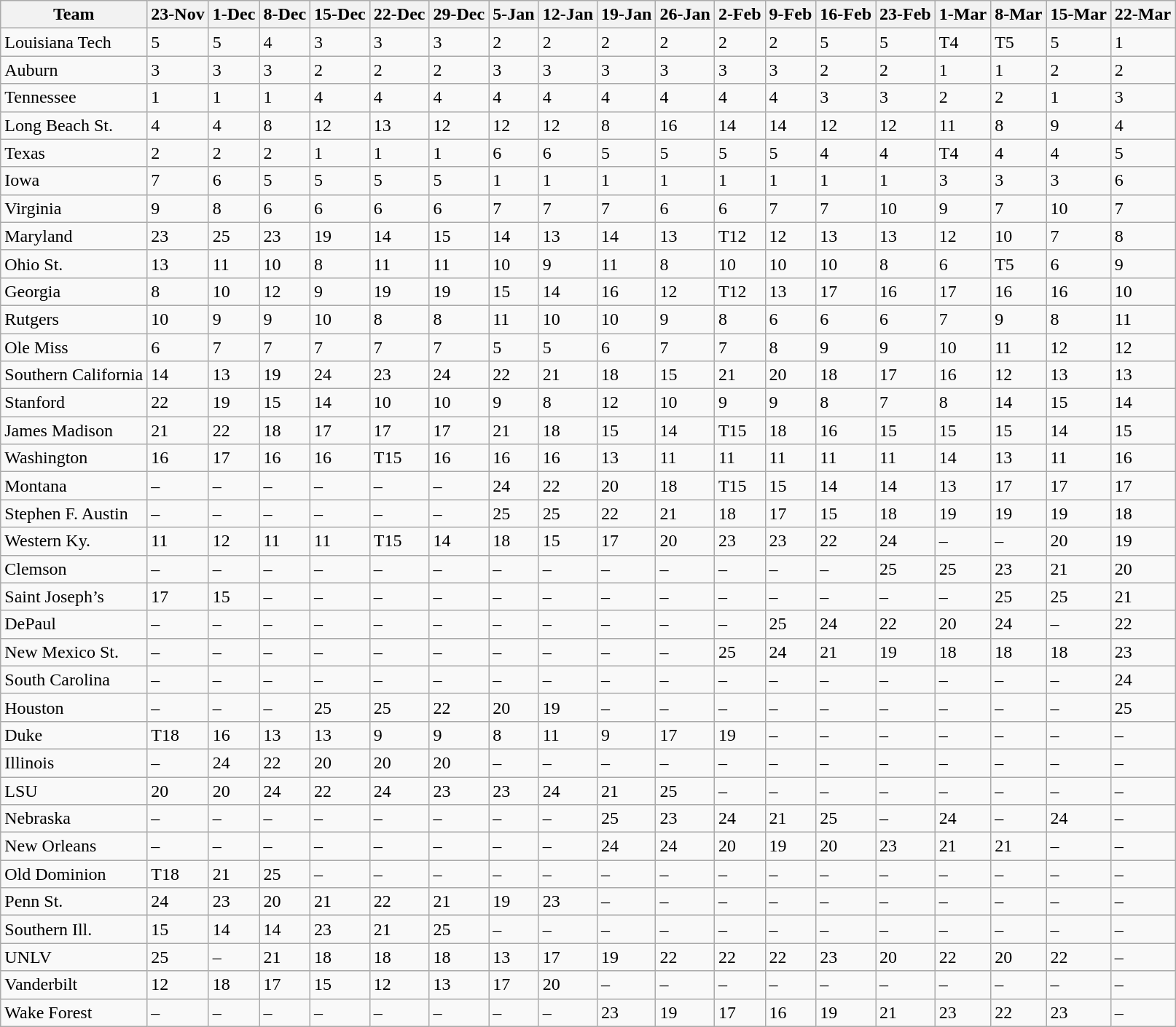<table class="wikitable sortable">
<tr>
<th>Team</th>
<th>23-Nov</th>
<th>1-Dec</th>
<th>8-Dec</th>
<th>15-Dec</th>
<th>22-Dec</th>
<th>29-Dec</th>
<th>5-Jan</th>
<th>12-Jan</th>
<th>19-Jan</th>
<th>26-Jan</th>
<th>2-Feb</th>
<th>9-Feb</th>
<th>16-Feb</th>
<th>23-Feb</th>
<th>1-Mar</th>
<th>8-Mar</th>
<th>15-Mar</th>
<th>22-Mar</th>
</tr>
<tr>
<td>Louisiana Tech</td>
<td>5</td>
<td>5</td>
<td>4</td>
<td>3</td>
<td>3</td>
<td>3</td>
<td>2</td>
<td>2</td>
<td>2</td>
<td>2</td>
<td>2</td>
<td>2</td>
<td>5</td>
<td>5</td>
<td data-sort-value=4>T4</td>
<td data-sort-value=5>T5</td>
<td>5</td>
<td>1</td>
</tr>
<tr>
<td>Auburn</td>
<td>3</td>
<td>3</td>
<td>3</td>
<td>2</td>
<td>2</td>
<td>2</td>
<td>3</td>
<td>3</td>
<td>3</td>
<td>3</td>
<td>3</td>
<td>3</td>
<td>2</td>
<td>2</td>
<td>1</td>
<td>1</td>
<td>2</td>
<td>2</td>
</tr>
<tr>
<td>Tennessee</td>
<td>1</td>
<td>1</td>
<td>1</td>
<td>4</td>
<td>4</td>
<td>4</td>
<td>4</td>
<td>4</td>
<td>4</td>
<td>4</td>
<td>4</td>
<td>4</td>
<td>3</td>
<td>3</td>
<td>2</td>
<td>2</td>
<td>1</td>
<td>3</td>
</tr>
<tr>
<td>Long Beach St.</td>
<td>4</td>
<td>4</td>
<td>8</td>
<td>12</td>
<td>13</td>
<td>12</td>
<td>12</td>
<td>12</td>
<td>8</td>
<td>16</td>
<td>14</td>
<td>14</td>
<td>12</td>
<td>12</td>
<td>11</td>
<td>8</td>
<td>9</td>
<td>4</td>
</tr>
<tr>
<td>Texas</td>
<td>2</td>
<td>2</td>
<td>2</td>
<td>1</td>
<td>1</td>
<td>1</td>
<td>6</td>
<td>6</td>
<td>5</td>
<td>5</td>
<td>5</td>
<td>5</td>
<td>4</td>
<td>4</td>
<td data-sort-value=4>T4</td>
<td>4</td>
<td>4</td>
<td>5</td>
</tr>
<tr>
<td>Iowa</td>
<td>7</td>
<td>6</td>
<td>5</td>
<td>5</td>
<td>5</td>
<td>5</td>
<td>1</td>
<td>1</td>
<td>1</td>
<td>1</td>
<td>1</td>
<td>1</td>
<td>1</td>
<td>1</td>
<td>3</td>
<td>3</td>
<td>3</td>
<td>6</td>
</tr>
<tr>
<td>Virginia</td>
<td>9</td>
<td>8</td>
<td>6</td>
<td>6</td>
<td>6</td>
<td>6</td>
<td>7</td>
<td>7</td>
<td>7</td>
<td>6</td>
<td>6</td>
<td>7</td>
<td>7</td>
<td>10</td>
<td>9</td>
<td>7</td>
<td>10</td>
<td>7</td>
</tr>
<tr>
<td>Maryland</td>
<td>23</td>
<td>25</td>
<td>23</td>
<td>19</td>
<td>14</td>
<td>15</td>
<td>14</td>
<td>13</td>
<td>14</td>
<td>13</td>
<td data-sort-value=12>T12</td>
<td>12</td>
<td>13</td>
<td>13</td>
<td>12</td>
<td>10</td>
<td>7</td>
<td>8</td>
</tr>
<tr>
<td>Ohio St.</td>
<td>13</td>
<td>11</td>
<td>10</td>
<td>8</td>
<td>11</td>
<td>11</td>
<td>10</td>
<td>9</td>
<td>11</td>
<td>8</td>
<td>10</td>
<td>10</td>
<td>10</td>
<td>8</td>
<td>6</td>
<td data-sort-value=5>T5</td>
<td>6</td>
<td>9</td>
</tr>
<tr>
<td>Georgia</td>
<td>8</td>
<td>10</td>
<td>12</td>
<td>9</td>
<td>19</td>
<td>19</td>
<td>15</td>
<td>14</td>
<td>16</td>
<td>12</td>
<td data-sort-value=12>T12</td>
<td>13</td>
<td>17</td>
<td>16</td>
<td>17</td>
<td>16</td>
<td>16</td>
<td>10</td>
</tr>
<tr>
<td>Rutgers</td>
<td>10</td>
<td>9</td>
<td>9</td>
<td>10</td>
<td>8</td>
<td>8</td>
<td>11</td>
<td>10</td>
<td>10</td>
<td>9</td>
<td>8</td>
<td>6</td>
<td>6</td>
<td>6</td>
<td>7</td>
<td>9</td>
<td>8</td>
<td>11</td>
</tr>
<tr>
<td>Ole Miss</td>
<td>6</td>
<td>7</td>
<td>7</td>
<td>7</td>
<td>7</td>
<td>7</td>
<td>5</td>
<td>5</td>
<td>6</td>
<td>7</td>
<td>7</td>
<td>8</td>
<td>9</td>
<td>9</td>
<td>10</td>
<td>11</td>
<td>12</td>
<td>12</td>
</tr>
<tr>
<td>Southern California</td>
<td>14</td>
<td>13</td>
<td>19</td>
<td>24</td>
<td>23</td>
<td>24</td>
<td>22</td>
<td>21</td>
<td>18</td>
<td>15</td>
<td>21</td>
<td>20</td>
<td>18</td>
<td>17</td>
<td>16</td>
<td>12</td>
<td>13</td>
<td>13</td>
</tr>
<tr>
<td>Stanford</td>
<td>22</td>
<td>19</td>
<td>15</td>
<td>14</td>
<td>10</td>
<td>10</td>
<td>9</td>
<td>8</td>
<td>12</td>
<td>10</td>
<td>9</td>
<td>9</td>
<td>8</td>
<td>7</td>
<td>8</td>
<td>14</td>
<td>15</td>
<td>14</td>
</tr>
<tr>
<td>James Madison</td>
<td>21</td>
<td>22</td>
<td>18</td>
<td>17</td>
<td>17</td>
<td>17</td>
<td>21</td>
<td>18</td>
<td>15</td>
<td>14</td>
<td data-sort-value=15>T15</td>
<td>18</td>
<td>16</td>
<td>15</td>
<td>15</td>
<td>15</td>
<td>14</td>
<td>15</td>
</tr>
<tr>
<td>Washington</td>
<td>16</td>
<td>17</td>
<td>16</td>
<td>16</td>
<td data-sort-value=15>T15</td>
<td>16</td>
<td>16</td>
<td>16</td>
<td>13</td>
<td>11</td>
<td>11</td>
<td>11</td>
<td>11</td>
<td>11</td>
<td>14</td>
<td>13</td>
<td>11</td>
<td>16</td>
</tr>
<tr>
<td>Montana</td>
<td data-sort-value=99>–</td>
<td data-sort-value=99>–</td>
<td data-sort-value=99>–</td>
<td data-sort-value=99>–</td>
<td data-sort-value=99>–</td>
<td data-sort-value=99>–</td>
<td>24</td>
<td>22</td>
<td>20</td>
<td>18</td>
<td data-sort-value=15>T15</td>
<td>15</td>
<td>14</td>
<td>14</td>
<td>13</td>
<td>17</td>
<td>17</td>
<td>17</td>
</tr>
<tr>
<td>Stephen F. Austin</td>
<td data-sort-value=99>–</td>
<td data-sort-value=99>–</td>
<td data-sort-value=99>–</td>
<td data-sort-value=99>–</td>
<td data-sort-value=99>–</td>
<td data-sort-value=99>–</td>
<td>25</td>
<td>25</td>
<td>22</td>
<td>21</td>
<td>18</td>
<td>17</td>
<td>15</td>
<td>18</td>
<td>19</td>
<td>19</td>
<td>19</td>
<td>18</td>
</tr>
<tr>
<td>Western Ky.</td>
<td>11</td>
<td>12</td>
<td>11</td>
<td>11</td>
<td data-sort-value=15>T15</td>
<td>14</td>
<td>18</td>
<td>15</td>
<td>17</td>
<td>20</td>
<td>23</td>
<td>23</td>
<td>22</td>
<td>24</td>
<td data-sort-value=99>–</td>
<td data-sort-value=99>–</td>
<td>20</td>
<td>19</td>
</tr>
<tr>
<td>Clemson</td>
<td data-sort-value=99>–</td>
<td data-sort-value=99>–</td>
<td data-sort-value=99>–</td>
<td data-sort-value=99>–</td>
<td data-sort-value=99>–</td>
<td data-sort-value=99>–</td>
<td data-sort-value=99>–</td>
<td data-sort-value=99>–</td>
<td data-sort-value=99>–</td>
<td data-sort-value=99>–</td>
<td data-sort-value=99>–</td>
<td data-sort-value=99>–</td>
<td data-sort-value=99>–</td>
<td>25</td>
<td>25</td>
<td>23</td>
<td>21</td>
<td>20</td>
</tr>
<tr>
<td>Saint Joseph’s</td>
<td>17</td>
<td>15</td>
<td data-sort-value=99>–</td>
<td data-sort-value=99>–</td>
<td data-sort-value=99>–</td>
<td data-sort-value=99>–</td>
<td data-sort-value=99>–</td>
<td data-sort-value=99>–</td>
<td data-sort-value=99>–</td>
<td data-sort-value=99>–</td>
<td data-sort-value=99>–</td>
<td data-sort-value=99>–</td>
<td data-sort-value=99>–</td>
<td data-sort-value=99>–</td>
<td data-sort-value=99>–</td>
<td>25</td>
<td>25</td>
<td>21</td>
</tr>
<tr>
<td>DePaul</td>
<td data-sort-value=99>–</td>
<td data-sort-value=99>–</td>
<td data-sort-value=99>–</td>
<td data-sort-value=99>–</td>
<td data-sort-value=99>–</td>
<td data-sort-value=99>–</td>
<td data-sort-value=99>–</td>
<td data-sort-value=99>–</td>
<td data-sort-value=99>–</td>
<td data-sort-value=99>–</td>
<td data-sort-value=99>–</td>
<td>25</td>
<td>24</td>
<td>22</td>
<td>20</td>
<td>24</td>
<td data-sort-value=99>–</td>
<td>22</td>
</tr>
<tr>
<td>New Mexico St.</td>
<td data-sort-value=99>–</td>
<td data-sort-value=99>–</td>
<td data-sort-value=99>–</td>
<td data-sort-value=99>–</td>
<td data-sort-value=99>–</td>
<td data-sort-value=99>–</td>
<td data-sort-value=99>–</td>
<td data-sort-value=99>–</td>
<td data-sort-value=99>–</td>
<td data-sort-value=99>–</td>
<td>25</td>
<td>24</td>
<td>21</td>
<td>19</td>
<td>18</td>
<td>18</td>
<td>18</td>
<td>23</td>
</tr>
<tr>
<td>South Carolina</td>
<td data-sort-value=99>–</td>
<td data-sort-value=99>–</td>
<td data-sort-value=99>–</td>
<td data-sort-value=99>–</td>
<td data-sort-value=99>–</td>
<td data-sort-value=99>–</td>
<td data-sort-value=99>–</td>
<td data-sort-value=99>–</td>
<td data-sort-value=99>–</td>
<td data-sort-value=99>–</td>
<td data-sort-value=99>–</td>
<td data-sort-value=99>–</td>
<td data-sort-value=99>–</td>
<td data-sort-value=99>–</td>
<td data-sort-value=99>–</td>
<td data-sort-value=99>–</td>
<td data-sort-value=99>–</td>
<td>24</td>
</tr>
<tr>
<td>Houston</td>
<td data-sort-value=99>–</td>
<td data-sort-value=99>–</td>
<td data-sort-value=99>–</td>
<td>25</td>
<td>25</td>
<td>22</td>
<td>20</td>
<td>19</td>
<td data-sort-value=99>–</td>
<td data-sort-value=99>–</td>
<td data-sort-value=99>–</td>
<td data-sort-value=99>–</td>
<td data-sort-value=99>–</td>
<td data-sort-value=99>–</td>
<td data-sort-value=99>–</td>
<td data-sort-value=99>–</td>
<td data-sort-value=99>–</td>
<td>25</td>
</tr>
<tr>
<td>Duke</td>
<td data-sort-value=18>T18</td>
<td>16</td>
<td>13</td>
<td>13</td>
<td>9</td>
<td>9</td>
<td>8</td>
<td>11</td>
<td>9</td>
<td>17</td>
<td>19</td>
<td data-sort-value=99>–</td>
<td data-sort-value=99>–</td>
<td data-sort-value=99>–</td>
<td data-sort-value=99>–</td>
<td data-sort-value=99>–</td>
<td data-sort-value=99>–</td>
<td data-sort-value=99>–</td>
</tr>
<tr>
<td>Illinois</td>
<td data-sort-value=99>–</td>
<td>24</td>
<td>22</td>
<td>20</td>
<td>20</td>
<td>20</td>
<td data-sort-value=99>–</td>
<td data-sort-value=99>–</td>
<td data-sort-value=99>–</td>
<td data-sort-value=99>–</td>
<td data-sort-value=99>–</td>
<td data-sort-value=99>–</td>
<td data-sort-value=99>–</td>
<td data-sort-value=99>–</td>
<td data-sort-value=99>–</td>
<td data-sort-value=99>–</td>
<td data-sort-value=99>–</td>
<td data-sort-value=99>–</td>
</tr>
<tr>
<td>LSU</td>
<td>20</td>
<td>20</td>
<td>24</td>
<td>22</td>
<td>24</td>
<td>23</td>
<td>23</td>
<td>24</td>
<td>21</td>
<td>25</td>
<td data-sort-value=99>–</td>
<td data-sort-value=99>–</td>
<td data-sort-value=99>–</td>
<td data-sort-value=99>–</td>
<td data-sort-value=99>–</td>
<td data-sort-value=99>–</td>
<td data-sort-value=99>–</td>
<td data-sort-value=99>–</td>
</tr>
<tr>
<td>Nebraska</td>
<td data-sort-value=99>–</td>
<td data-sort-value=99>–</td>
<td data-sort-value=99>–</td>
<td data-sort-value=99>–</td>
<td data-sort-value=99>–</td>
<td data-sort-value=99>–</td>
<td data-sort-value=99>–</td>
<td data-sort-value=99>–</td>
<td>25</td>
<td>23</td>
<td>24</td>
<td>21</td>
<td>25</td>
<td data-sort-value=99>–</td>
<td>24</td>
<td data-sort-value=99>–</td>
<td>24</td>
<td data-sort-value=99>–</td>
</tr>
<tr>
<td>New Orleans</td>
<td data-sort-value=99>–</td>
<td data-sort-value=99>–</td>
<td data-sort-value=99>–</td>
<td data-sort-value=99>–</td>
<td data-sort-value=99>–</td>
<td data-sort-value=99>–</td>
<td data-sort-value=99>–</td>
<td data-sort-value=99>–</td>
<td>24</td>
<td>24</td>
<td>20</td>
<td>19</td>
<td>20</td>
<td>23</td>
<td>21</td>
<td>21</td>
<td data-sort-value=99>–</td>
<td data-sort-value=99>–</td>
</tr>
<tr>
<td>Old Dominion</td>
<td data-sort-value=18>T18</td>
<td>21</td>
<td>25</td>
<td data-sort-value=99>–</td>
<td data-sort-value=99>–</td>
<td data-sort-value=99>–</td>
<td data-sort-value=99>–</td>
<td data-sort-value=99>–</td>
<td data-sort-value=99>–</td>
<td data-sort-value=99>–</td>
<td data-sort-value=99>–</td>
<td data-sort-value=99>–</td>
<td data-sort-value=99>–</td>
<td data-sort-value=99>–</td>
<td data-sort-value=99>–</td>
<td data-sort-value=99>–</td>
<td data-sort-value=99>–</td>
<td data-sort-value=99>–</td>
</tr>
<tr>
<td>Penn St.</td>
<td>24</td>
<td>23</td>
<td>20</td>
<td>21</td>
<td>22</td>
<td>21</td>
<td>19</td>
<td>23</td>
<td data-sort-value=99>–</td>
<td data-sort-value=99>–</td>
<td data-sort-value=99>–</td>
<td data-sort-value=99>–</td>
<td data-sort-value=99>–</td>
<td data-sort-value=99>–</td>
<td data-sort-value=99>–</td>
<td data-sort-value=99>–</td>
<td data-sort-value=99>–</td>
<td data-sort-value=99>–</td>
</tr>
<tr>
<td>Southern Ill.</td>
<td>15</td>
<td>14</td>
<td>14</td>
<td>23</td>
<td>21</td>
<td>25</td>
<td data-sort-value=99>–</td>
<td data-sort-value=99>–</td>
<td data-sort-value=99>–</td>
<td data-sort-value=99>–</td>
<td data-sort-value=99>–</td>
<td data-sort-value=99>–</td>
<td data-sort-value=99>–</td>
<td data-sort-value=99>–</td>
<td data-sort-value=99>–</td>
<td data-sort-value=99>–</td>
<td data-sort-value=99>–</td>
<td data-sort-value=99>–</td>
</tr>
<tr>
<td>UNLV</td>
<td>25</td>
<td data-sort-value=99>–</td>
<td>21</td>
<td>18</td>
<td>18</td>
<td>18</td>
<td>13</td>
<td>17</td>
<td>19</td>
<td>22</td>
<td>22</td>
<td>22</td>
<td>23</td>
<td>20</td>
<td>22</td>
<td>20</td>
<td>22</td>
<td data-sort-value=99>–</td>
</tr>
<tr>
<td>Vanderbilt</td>
<td>12</td>
<td>18</td>
<td>17</td>
<td>15</td>
<td>12</td>
<td>13</td>
<td>17</td>
<td>20</td>
<td data-sort-value=99>–</td>
<td data-sort-value=99>–</td>
<td data-sort-value=99>–</td>
<td data-sort-value=99>–</td>
<td data-sort-value=99>–</td>
<td data-sort-value=99>–</td>
<td data-sort-value=99>–</td>
<td data-sort-value=99>–</td>
<td data-sort-value=99>–</td>
<td data-sort-value=99>–</td>
</tr>
<tr>
<td>Wake Forest</td>
<td data-sort-value=99>–</td>
<td data-sort-value=99>–</td>
<td data-sort-value=99>–</td>
<td data-sort-value=99>–</td>
<td data-sort-value=99>–</td>
<td data-sort-value=99>–</td>
<td data-sort-value=99>–</td>
<td data-sort-value=99>–</td>
<td>23</td>
<td>19</td>
<td>17</td>
<td>16</td>
<td>19</td>
<td>21</td>
<td>23</td>
<td>22</td>
<td>23</td>
<td data-sort-value=99>–</td>
</tr>
</table>
